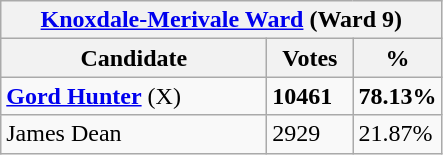<table class="wikitable">
<tr>
<th colspan="3"><a href='#'>Knoxdale-Merivale Ward</a> (Ward 9)</th>
</tr>
<tr>
<th style="width: 170px">Candidate</th>
<th style="width: 50px">Votes</th>
<th style="width: 40px">%</th>
</tr>
<tr>
<td><strong><a href='#'>Gord Hunter</a></strong> (X)</td>
<td><strong>10461</strong></td>
<td><strong>78.13%</strong></td>
</tr>
<tr>
<td>James Dean</td>
<td>2929</td>
<td>21.87%</td>
</tr>
</table>
